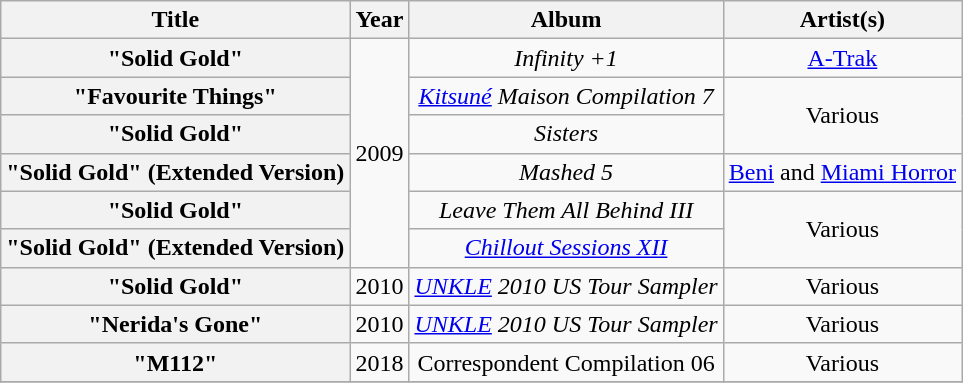<table class="wikitable plainrowheaders" style="text-align:center;">
<tr>
<th scope="col">Title</th>
<th scope="col">Year</th>
<th scope="col">Album</th>
<th scope="col">Artist(s)</th>
</tr>
<tr>
<th scope="row">"Solid Gold"</th>
<td rowspan="6">2009</td>
<td><em>Infinity +1</em></td>
<td><a href='#'>A-Trak</a></td>
</tr>
<tr>
<th scope="row">"Favourite Things"</th>
<td><em><a href='#'>Kitsuné</a> Maison Compilation 7</em></td>
<td rowspan="2">Various</td>
</tr>
<tr>
<th scope="row">"Solid Gold"</th>
<td><em>Sisters</em></td>
</tr>
<tr>
<th scope="row">"Solid Gold" <span>(Extended Version)</span></th>
<td><em>Mashed 5</em></td>
<td><a href='#'>Beni</a> and <a href='#'>Miami Horror</a></td>
</tr>
<tr>
<th scope="row">"Solid Gold"</th>
<td><em>Leave Them All Behind III</em></td>
<td rowspan="2">Various</td>
</tr>
<tr>
<th scope="row">"Solid Gold" <span>(Extended Version)</span></th>
<td><em><a href='#'>Chillout Sessions XII</a></em></td>
</tr>
<tr>
<th scope="row">"Solid Gold"</th>
<td rowspan="1">2010</td>
<td><em><a href='#'>UNKLE</a> 2010 US Tour Sampler</em></td>
<td rowspan="1">Various</td>
</tr>
<tr>
<th scope="row">"Nerida's Gone"</th>
<td rowspan="1">2010</td>
<td><em><a href='#'>UNKLE</a> 2010 US Tour Sampler</em></td>
<td rowspan="1">Various</td>
</tr>
<tr>
<th scope="row">"M112"</th>
<td rowspan="1">2018</td>
<td rowspan="1">Correspondent Compilation 06</td>
<td rowspan="1">Various</td>
</tr>
<tr>
</tr>
</table>
